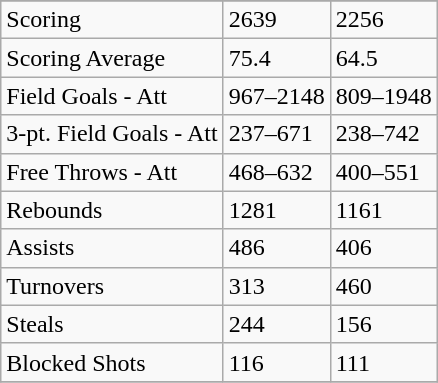<table class="wikitable">
<tr>
</tr>
<tr>
<td>Scoring</td>
<td>2639</td>
<td>2256</td>
</tr>
<tr>
<td>Scoring Average</td>
<td>75.4</td>
<td>64.5</td>
</tr>
<tr>
<td>Field Goals - Att</td>
<td>967–2148</td>
<td>809–1948</td>
</tr>
<tr 18>
<td>3-pt. Field Goals - Att</td>
<td>237–671</td>
<td>238–742</td>
</tr>
<tr>
<td>Free Throws - Att</td>
<td>468–632</td>
<td>400–551</td>
</tr>
<tr>
<td>Rebounds</td>
<td>1281</td>
<td>1161</td>
</tr>
<tr>
<td>Assists</td>
<td>486</td>
<td>406</td>
</tr>
<tr>
<td>Turnovers</td>
<td>313</td>
<td>460</td>
</tr>
<tr>
<td>Steals</td>
<td>244</td>
<td>156</td>
</tr>
<tr>
<td>Blocked Shots</td>
<td>116</td>
<td>111</td>
</tr>
<tr>
</tr>
</table>
